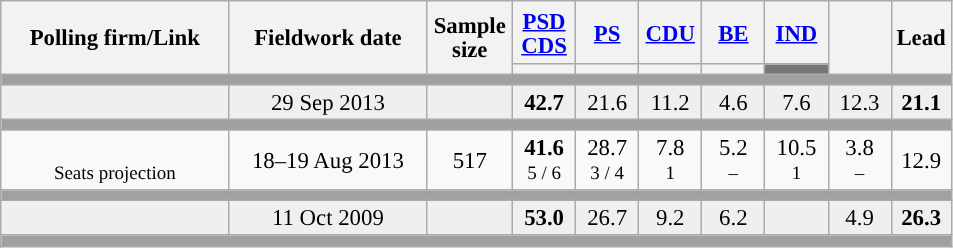<table class="wikitable collapsible sortable" style="text-align:center; font-size:95%; line-height:16px;">
<tr style="height:42px;">
<th style="width:145px;" rowspan="2">Polling firm/Link</th>
<th style="width:125px;" rowspan="2">Fieldwork date</th>
<th class="unsortable" style="width:50px;" rowspan="2">Sample size</th>
<th class="unsortable" style="width:35px;"><a href='#'>PSD</a><br><a href='#'>CDS</a></th>
<th class="unsortable" style="width:35px;"><a href='#'>PS</a></th>
<th class="unsortable" style="width:35px;"><a href='#'>CDU</a></th>
<th class="unsortable" style="width:35px;"><a href='#'>BE</a></th>
<th class="unsortable" style="width:35px;"><a href='#'>IND</a></th>
<th class="unsortable" style="width:35px;" rowspan="2"></th>
<th class="unsortable" style="width:30px;" rowspan="2">Lead</th>
</tr>
<tr>
<th class="unsortable" style="color:inherit;background:"></th>
<th class="unsortable" style="color:inherit;background:"></th>
<th class="unsortable" style="color:inherit;background:"></th>
<th class="unsortable" style="color:inherit;background:"></th>
<th class="unsortable" style="color:inherit;background:#777777;"></th>
</tr>
<tr>
<td colspan="13" style="background:#A0A0A0"></td>
</tr>
<tr style="background:#EFEFEF;">
<td><strong></strong></td>
<td data-sort-value="2019-10-06">29 Sep 2013</td>
<td></td>
<td><strong>42.7</strong><br></td>
<td>21.6<br></td>
<td>11.2<br></td>
<td>4.6<br></td>
<td>7.6<br></td>
<td>12.3<br></td>
<td style="background:"><strong>21.1</strong></td>
</tr>
<tr>
<td colspan="13" style="background:#A0A0A0"></td>
</tr>
<tr>
<td align="center"><br><small>Seats projection</small></td>
<td align="center">18–19 Aug 2013</td>
<td>517</td>
<td align="center" ><strong>41.6</strong><br><small>5 / 6 </small></td>
<td align="center">28.7<br><small>3 / 4 </small></td>
<td align="center">7.8<br><small> 1</small></td>
<td align="center">5.2<br><small> – </small></td>
<td align="center">10.5<br><small> 1 </small></td>
<td align="center">3.8<br><small> – </small></td>
<td style="background:">12.9</td>
</tr>
<tr>
<td colspan="13" style="background:#A0A0A0"></td>
</tr>
<tr style="background:#EFEFEF;">
<td><strong></strong></td>
<td data-sort-value="2019-10-06">11 Oct 2009</td>
<td></td>
<td><strong>53.0</strong><br></td>
<td>26.7<br></td>
<td>9.2<br></td>
<td>6.2<br></td>
<td></td>
<td>4.9<br></td>
<td style="background:"><strong>26.3</strong></td>
</tr>
<tr>
<td colspan="13" style="background:#A0A0A0"></td>
</tr>
</table>
